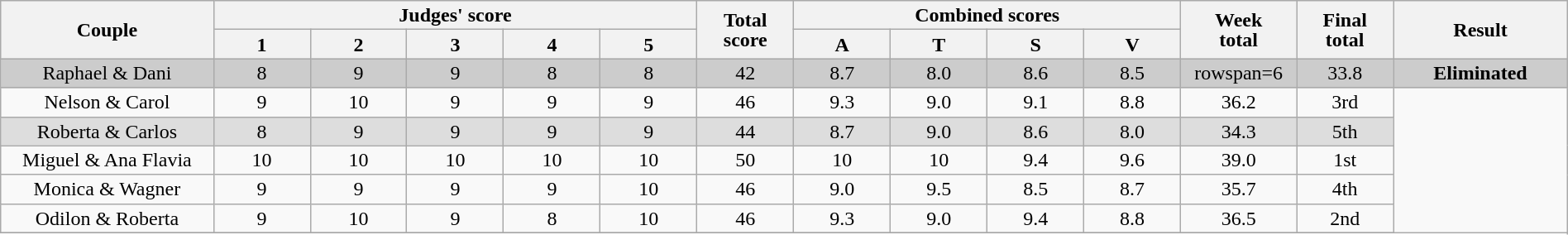<table class="wikitable" style="font-size:100%; line-height:16px; text-align:center" width="100%">
<tr>
<th rowspan=2 width="11.00%">Couple</th>
<th colspan=5 width="25.00%">Judges' score</th>
<th rowspan=2 width="05.00%">Total<br>score</th>
<th colspan=4 width="20.00%">Combined scores</th>
<th rowspan=2 width="05.00%">Week<br>total</th>
<th rowspan=2 width="05.00%">Final<br>total</th>
<th rowspan=2 width="09.00%">Result</th>
</tr>
<tr>
<th width="05.00%">1</th>
<th width="05.00%">2</th>
<th width="05.00%">3</th>
<th width="05.00%">4</th>
<th width="05.00%">5</th>
<th width="05.00%">A</th>
<th width="05.00%">T</th>
<th width="05.00%">S</th>
<th width="05.00%">V</th>
</tr>
<tr bgcolor="CCCCCC">
<td>Raphael & Dani</td>
<td>8</td>
<td>9</td>
<td>9</td>
<td>8</td>
<td>8</td>
<td>42</td>
<td>8.7</td>
<td>8.0</td>
<td>8.6</td>
<td>8.5</td>
<td>rowspan=6 </td>
<td>33.8</td>
<td><strong>Eliminated</strong></td>
</tr>
<tr>
<td>Nelson & Carol</td>
<td>9</td>
<td>10</td>
<td>9</td>
<td>9</td>
<td>9</td>
<td>46</td>
<td>9.3</td>
<td>9.0</td>
<td>9.1</td>
<td>8.8</td>
<td>36.2</td>
<td>3rd</td>
</tr>
<tr bgcolor="DDDDDD">
<td>Roberta & Carlos</td>
<td>8</td>
<td>9</td>
<td>9</td>
<td>9</td>
<td>9</td>
<td>44</td>
<td>8.7</td>
<td>9.0</td>
<td>8.6</td>
<td>8.0</td>
<td>34.3</td>
<td>5th</td>
</tr>
<tr>
<td>Miguel & Ana Flavia</td>
<td>10</td>
<td>10</td>
<td>10</td>
<td>10</td>
<td>10</td>
<td>50</td>
<td>10</td>
<td>10</td>
<td>9.4</td>
<td>9.6</td>
<td>39.0</td>
<td>1st</td>
</tr>
<tr>
<td>Monica & Wagner</td>
<td>9</td>
<td>9</td>
<td>9</td>
<td>9</td>
<td>10</td>
<td>46</td>
<td>9.0</td>
<td>9.5</td>
<td>8.5</td>
<td>8.7</td>
<td>35.7</td>
<td>4th</td>
</tr>
<tr>
<td>Odilon & Roberta</td>
<td>9</td>
<td>10</td>
<td>9</td>
<td>8</td>
<td>10</td>
<td>46</td>
<td>9.3</td>
<td>9.0</td>
<td>9.4</td>
<td>8.8</td>
<td>36.5</td>
<td>2nd</td>
</tr>
<tr>
</tr>
</table>
